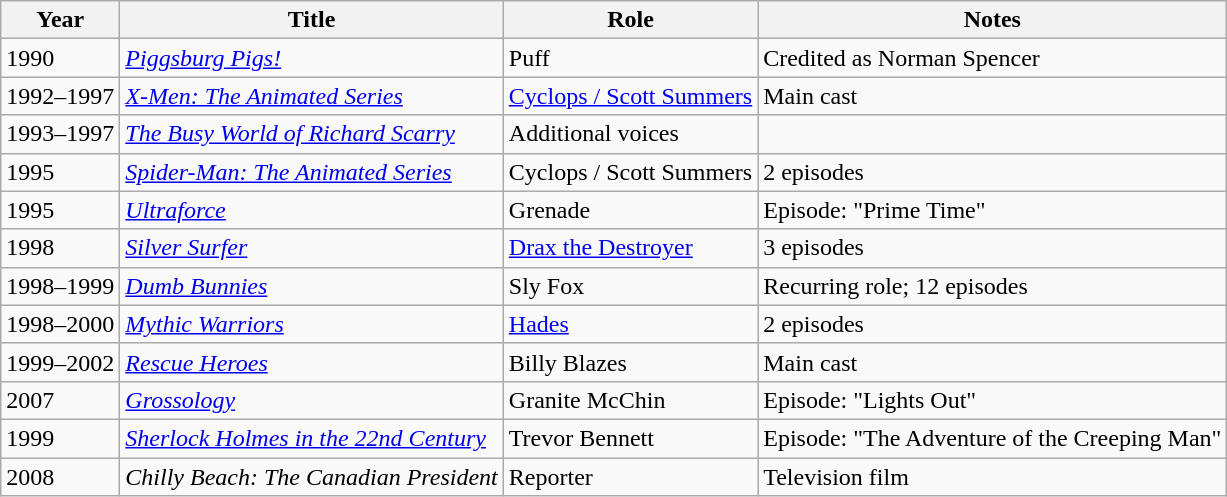<table class="wikitable sortable">
<tr>
<th>Year</th>
<th>Title</th>
<th>Role</th>
<th class="unsortable">Notes</th>
</tr>
<tr>
<td>1990</td>
<td><em><a href='#'>Piggsburg Pigs!</a></em></td>
<td>Puff</td>
<td>Credited as Norman Spencer</td>
</tr>
<tr>
<td>1992–1997</td>
<td><em><a href='#'>X-Men: The Animated Series</a></em></td>
<td><a href='#'>Cyclops / Scott Summers</a></td>
<td>Main cast</td>
</tr>
<tr>
<td>1993–1997</td>
<td><em><a href='#'>The Busy World of Richard Scarry</a></em></td>
<td>Additional voices</td>
<td></td>
</tr>
<tr>
<td>1995</td>
<td><em><a href='#'>Spider-Man: The Animated Series</a></em></td>
<td>Cyclops / Scott Summers</td>
<td>2 episodes</td>
</tr>
<tr>
<td>1995</td>
<td><em><a href='#'>Ultraforce</a></em></td>
<td>Grenade</td>
<td>Episode: "Prime Time"</td>
</tr>
<tr>
<td>1998</td>
<td><em><a href='#'>Silver Surfer</a></em></td>
<td><a href='#'>Drax the Destroyer</a></td>
<td>3 episodes</td>
</tr>
<tr>
<td>1998–1999</td>
<td><em><a href='#'>Dumb Bunnies</a></em></td>
<td>Sly Fox</td>
<td>Recurring role; 12 episodes</td>
</tr>
<tr>
<td>1998–2000</td>
<td><em><a href='#'>Mythic Warriors</a></em></td>
<td><a href='#'>Hades</a></td>
<td>2 episodes</td>
</tr>
<tr>
<td>1999–2002</td>
<td><em><a href='#'>Rescue Heroes</a></em></td>
<td>Billy Blazes</td>
<td>Main cast</td>
</tr>
<tr>
<td>2007</td>
<td><em><a href='#'>Grossology</a></em></td>
<td>Granite McChin</td>
<td>Episode: "Lights Out"</td>
</tr>
<tr>
<td>1999</td>
<td><em><a href='#'>Sherlock Holmes in the 22nd Century</a></em></td>
<td>Trevor Bennett</td>
<td>Episode: "The Adventure of the Creeping Man"</td>
</tr>
<tr>
<td>2008</td>
<td><em>Chilly Beach: The Canadian President</em></td>
<td>Reporter</td>
<td>Television film</td>
</tr>
</table>
